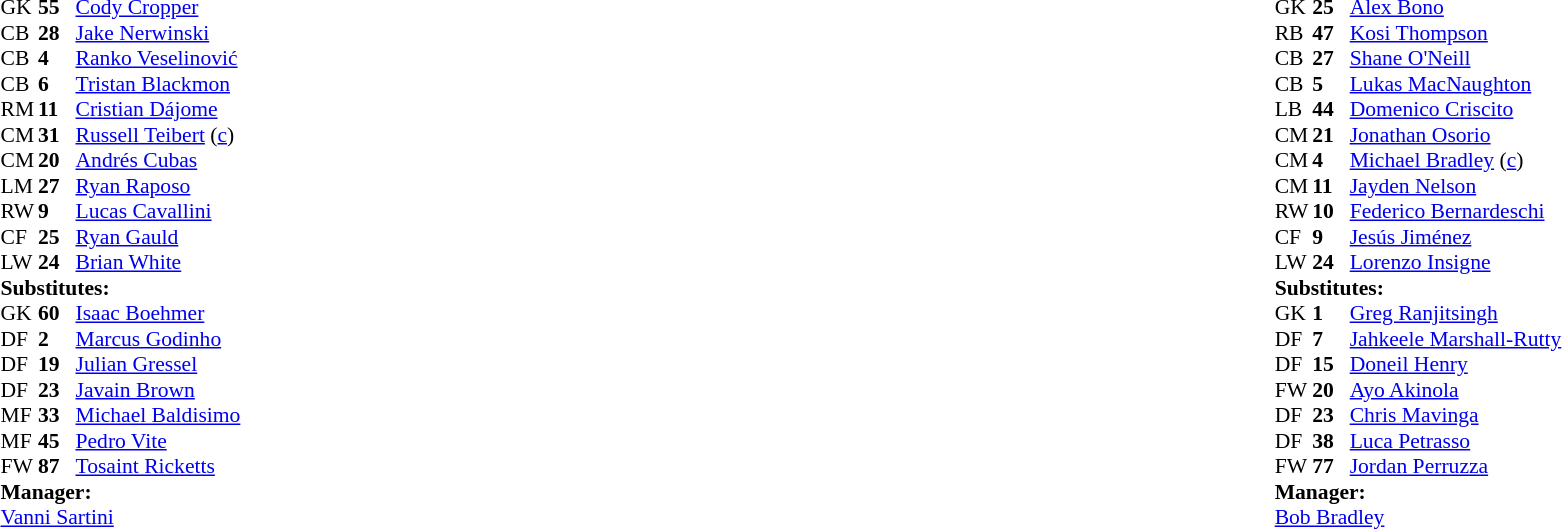<table style="width:100%;">
<tr>
<td style="vertical-align:top; width:40%;"><br><table style="font-size: 90%" cellspacing="0" cellpadding="0">
<tr>
<th width=25></th>
<th width=25></th>
</tr>
<tr>
<td>GK</td>
<td><strong>55</strong></td>
<td> <a href='#'>Cody Cropper</a></td>
</tr>
<tr>
<td>CB</td>
<td><strong>28</strong></td>
<td> <a href='#'>Jake Nerwinski</a></td>
</tr>
<tr>
<td>CB</td>
<td><strong>4</strong></td>
<td> <a href='#'>Ranko Veselinović</a></td>
</tr>
<tr>
<td>CB</td>
<td><strong>6</strong></td>
<td> <a href='#'>Tristan Blackmon</a></td>
</tr>
<tr>
<td>RM</td>
<td><strong>11</strong></td>
<td> <a href='#'>Cristian Dájome</a></td>
<td></td>
<td></td>
</tr>
<tr>
<td>CM</td>
<td><strong>31</strong></td>
<td> <a href='#'>Russell Teibert</a> (<a href='#'>c</a>)</td>
<td></td>
<td></td>
</tr>
<tr>
<td>CM</td>
<td><strong>20</strong></td>
<td> <a href='#'>Andrés Cubas</a></td>
</tr>
<tr>
<td>LM</td>
<td><strong>27</strong></td>
<td> <a href='#'>Ryan Raposo</a></td>
<td></td>
<td></td>
</tr>
<tr>
<td>RW</td>
<td><strong>9</strong></td>
<td> <a href='#'>Lucas Cavallini</a></td>
<td></td>
<td></td>
</tr>
<tr>
<td>CF</td>
<td><strong>25</strong></td>
<td> <a href='#'>Ryan Gauld</a></td>
</tr>
<tr>
<td>LW</td>
<td><strong>24</strong></td>
<td> <a href='#'>Brian White</a></td>
</tr>
<tr>
<td colspan="3"><strong>Substitutes:</strong></td>
</tr>
<tr>
<td>GK</td>
<td><strong>60</strong></td>
<td> <a href='#'>Isaac Boehmer</a></td>
</tr>
<tr>
<td>DF</td>
<td><strong>2</strong></td>
<td> <a href='#'>Marcus Godinho</a></td>
</tr>
<tr>
<td>DF</td>
<td><strong>19</strong></td>
<td> <a href='#'>Julian Gressel</a></td>
<td></td>
<td></td>
</tr>
<tr>
<td>DF</td>
<td><strong>23</strong></td>
<td> <a href='#'>Javain Brown</a></td>
<td></td>
<td></td>
</tr>
<tr>
<td>MF</td>
<td><strong>33</strong></td>
<td> <a href='#'>Michael Baldisimo</a></td>
<td></td>
<td></td>
</tr>
<tr>
<td>MF</td>
<td><strong>45</strong></td>
<td> <a href='#'>Pedro Vite</a></td>
</tr>
<tr>
<td>FW</td>
<td><strong>87</strong></td>
<td> <a href='#'>Tosaint Ricketts</a></td>
<td></td>
<td></td>
</tr>
<tr>
<td colspan=3><strong>Manager:</strong><br> <a href='#'>Vanni Sartini</a></td>
</tr>
<tr>
<td colspan=4></td>
</tr>
</table>
</td>
<td valign="top"></td>
<td style="vertical-align:top; width:50%;"><br><table cellspacing="0" cellpadding="0" style="font-size:90%; margin:auto;">
<tr>
<th width=25></th>
<th width=25></th>
</tr>
<tr>
<td>GK</td>
<td><strong>25</strong></td>
<td> <a href='#'>Alex Bono</a></td>
</tr>
<tr>
<td>RB</td>
<td><strong>47</strong></td>
<td> <a href='#'>Kosi Thompson</a></td>
</tr>
<tr>
<td>CB</td>
<td><strong>27</strong></td>
<td> <a href='#'>Shane O'Neill</a></td>
<td></td>
<td></td>
</tr>
<tr>
<td>CB</td>
<td><strong>5</strong></td>
<td> <a href='#'>Lukas MacNaughton</a></td>
<td></td>
<td></td>
</tr>
<tr>
<td>LB</td>
<td><strong>44</strong></td>
<td> <a href='#'>Domenico Criscito</a></td>
</tr>
<tr>
<td>CM</td>
<td><strong>21</strong></td>
<td> <a href='#'>Jonathan Osorio</a></td>
</tr>
<tr>
<td>CM</td>
<td><strong>4</strong></td>
<td> <a href='#'>Michael Bradley</a> (<a href='#'>c</a>)</td>
<td></td>
</tr>
<tr>
<td>CM</td>
<td><strong>11</strong></td>
<td> <a href='#'>Jayden Nelson</a></td>
<td></td>
<td></td>
</tr>
<tr>
<td>RW</td>
<td><strong>10</strong></td>
<td> <a href='#'>Federico Bernardeschi</a></td>
</tr>
<tr>
<td>CF</td>
<td><strong>9 </strong></td>
<td> <a href='#'>Jesús Jiménez</a></td>
<td></td>
<td></td>
</tr>
<tr>
<td>LW</td>
<td><strong>24</strong></td>
<td> <a href='#'>Lorenzo Insigne</a></td>
<td></td>
<td></td>
</tr>
<tr>
<td colspan="3"><strong>Substitutes:</strong></td>
</tr>
<tr>
<td>GK</td>
<td><strong>1</strong></td>
<td> <a href='#'>Greg Ranjitsingh</a></td>
</tr>
<tr>
<td>DF</td>
<td><strong>7</strong></td>
<td> <a href='#'>Jahkeele Marshall-Rutty</a></td>
</tr>
<tr>
<td>DF</td>
<td><strong>15</strong></td>
<td> <a href='#'>Doneil Henry</a></td>
<td></td>
<td></td>
</tr>
<tr>
<td>FW</td>
<td><strong>20</strong></td>
<td> <a href='#'>Ayo Akinola</a></td>
<td></td>
<td></td>
</tr>
<tr>
<td>DF</td>
<td><strong>23</strong></td>
<td> <a href='#'>Chris Mavinga</a></td>
<td></td>
<td></td>
</tr>
<tr>
<td>DF</td>
<td><strong>38</strong></td>
<td> <a href='#'>Luca Petrasso</a></td>
<td></td>
<td></td>
</tr>
<tr>
<td>FW</td>
<td><strong>77</strong></td>
<td> <a href='#'>Jordan Perruzza</a></td>
<td></td>
<td></td>
</tr>
<tr>
<td colspan=3><strong>Manager:</strong><br> <a href='#'>Bob Bradley</a></td>
</tr>
<tr>
<td colspan=4></td>
</tr>
</table>
</td>
</tr>
</table>
